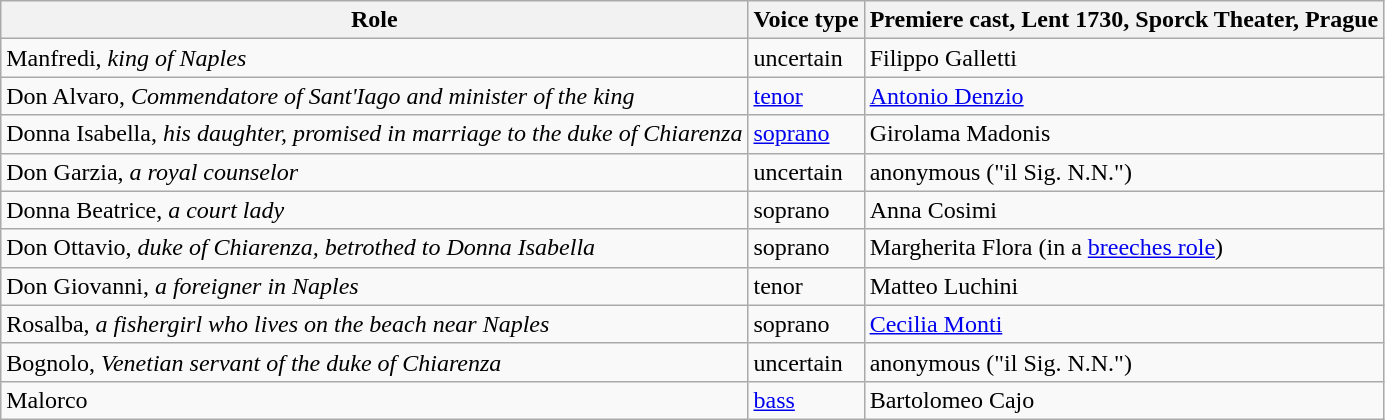<table class="wikitable">
<tr>
<th>Role</th>
<th>Voice type</th>
<th>Premiere cast, Lent 1730, Sporck Theater, Prague</th>
</tr>
<tr>
<td>Manfredi, <em>king of Naples</em></td>
<td>uncertain</td>
<td>Filippo Galletti</td>
</tr>
<tr>
<td>Don Alvaro, <em>Commendatore of Sant'Iago and minister of the king</em></td>
<td><a href='#'>tenor</a></td>
<td><a href='#'>Antonio Denzio</a></td>
</tr>
<tr>
<td>Donna Isabella, <em>his daughter, promised in marriage to the duke of Chiarenza</em></td>
<td><a href='#'>soprano</a></td>
<td>Girolama Madonis</td>
</tr>
<tr>
<td>Don Garzia, <em>a royal counselor</em></td>
<td>uncertain</td>
<td>anonymous ("il Sig. N.N.")</td>
</tr>
<tr>
<td>Donna Beatrice, <em>a court lady</em></td>
<td>soprano</td>
<td>Anna Cosimi</td>
</tr>
<tr>
<td>Don Ottavio, <em>duke of Chiarenza, betrothed to Donna Isabella</em></td>
<td>soprano</td>
<td>Margherita Flora (in a <a href='#'>breeches role</a>)</td>
</tr>
<tr>
<td>Don Giovanni, <em>a foreigner in Naples</em></td>
<td>tenor</td>
<td>Matteo Luchini</td>
</tr>
<tr>
<td>Rosalba, <em>a fishergirl who lives on the beach near Naples</em></td>
<td>soprano</td>
<td><a href='#'>Cecilia Monti</a></td>
</tr>
<tr>
<td>Bognolo, <em>Venetian servant of the duke of Chiarenza</em></td>
<td>uncertain</td>
<td>anonymous ("il Sig. N.N.")</td>
</tr>
<tr>
<td>Malorco</td>
<td><a href='#'>bass</a></td>
<td>Bartolomeo Cajo</td>
</tr>
</table>
